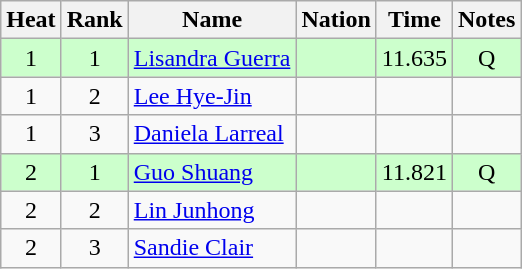<table class="wikitable sortable" style="text-align:center">
<tr>
<th>Heat</th>
<th>Rank</th>
<th>Name</th>
<th>Nation</th>
<th>Time</th>
<th>Notes</th>
</tr>
<tr bgcolor=ccffcc>
<td>1</td>
<td>1</td>
<td align=left><a href='#'>Lisandra Guerra</a></td>
<td align=left></td>
<td>11.635</td>
<td>Q</td>
</tr>
<tr>
<td>1</td>
<td>2</td>
<td align=left><a href='#'>Lee Hye-Jin</a></td>
<td align=left></td>
<td></td>
<td></td>
</tr>
<tr>
<td>1</td>
<td>3</td>
<td align=left><a href='#'>Daniela Larreal</a></td>
<td align=left></td>
<td></td>
<td></td>
</tr>
<tr bgcolor=ccffcc>
<td>2</td>
<td>1</td>
<td align=left><a href='#'>Guo Shuang</a></td>
<td align=left></td>
<td>11.821</td>
<td>Q</td>
</tr>
<tr>
<td>2</td>
<td>2</td>
<td align=left><a href='#'>Lin Junhong</a></td>
<td align=left></td>
<td></td>
<td></td>
</tr>
<tr>
<td>2</td>
<td>3</td>
<td align=left><a href='#'>Sandie Clair</a></td>
<td align=left></td>
<td></td>
<td></td>
</tr>
</table>
